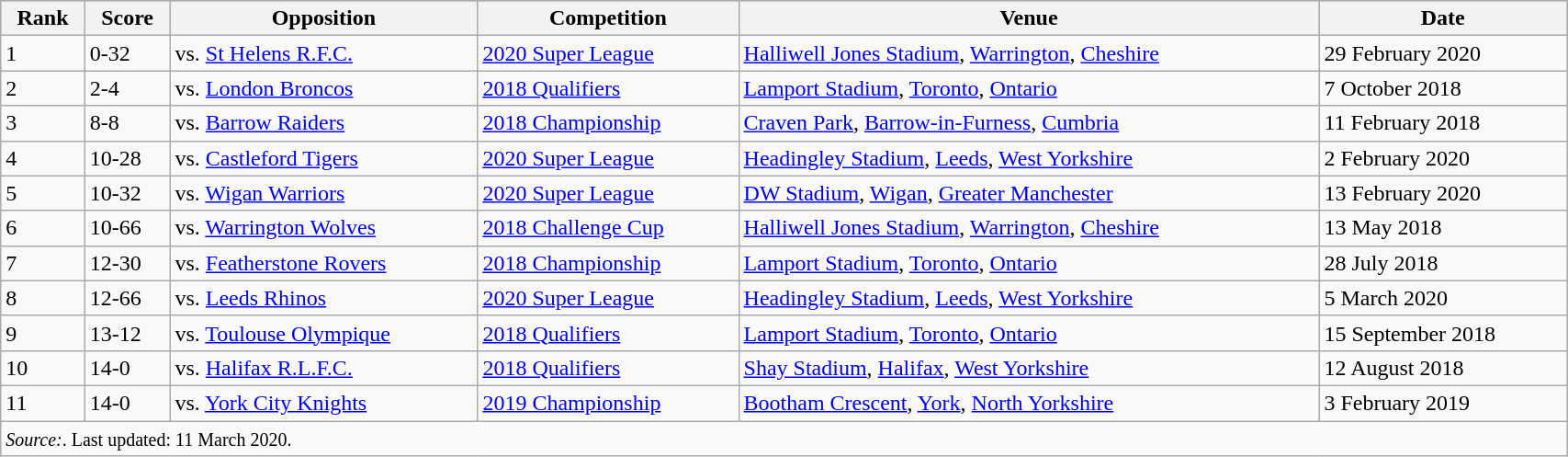<table class="wikitable sortable" style="width:90%;">
<tr style="background:#bdb76b;">
<th>Rank</th>
<th>Score</th>
<th>Opposition</th>
<th>Competition</th>
<th>Venue</th>
<th>Date</th>
</tr>
<tr>
<td>1</td>
<td>0-32</td>
<td>vs. <a href='#'>St Helens R.F.C.</a></td>
<td><a href='#'>2020 Super League</a></td>
<td> <a href='#'>Halliwell Jones Stadium</a>, <a href='#'>Warrington</a>, <a href='#'>Cheshire</a></td>
<td>29 February 2020</td>
</tr>
<tr>
<td>2</td>
<td>2-4</td>
<td>vs. <a href='#'>London Broncos</a></td>
<td><a href='#'>2018 Qualifiers</a></td>
<td> <a href='#'>Lamport Stadium</a>, <a href='#'>Toronto</a>, <a href='#'>Ontario</a></td>
<td>7 October 2018</td>
</tr>
<tr>
<td>3</td>
<td>8-8</td>
<td>vs. <a href='#'>Barrow Raiders</a></td>
<td><a href='#'>2018 Championship</a></td>
<td> <a href='#'>Craven Park</a>, <a href='#'>Barrow-in-Furness</a>, <a href='#'>Cumbria</a></td>
<td>11 February 2018</td>
</tr>
<tr>
<td>4</td>
<td>10-28</td>
<td>vs. <a href='#'>Castleford Tigers</a></td>
<td><a href='#'>2020 Super League</a></td>
<td> <a href='#'>Headingley Stadium</a>, <a href='#'>Leeds</a>, <a href='#'>West Yorkshire</a></td>
<td>2 February 2020</td>
</tr>
<tr>
<td>5</td>
<td>10-32</td>
<td>vs. <a href='#'>Wigan Warriors</a></td>
<td><a href='#'>2020 Super League</a></td>
<td> <a href='#'>DW Stadium</a>, <a href='#'>Wigan</a>, <a href='#'>Greater Manchester</a></td>
<td>13 February 2020</td>
</tr>
<tr>
<td>6</td>
<td>10-66</td>
<td>vs. <a href='#'>Warrington Wolves</a></td>
<td><a href='#'>2018 Challenge Cup</a></td>
<td> <a href='#'>Halliwell Jones Stadium</a>, <a href='#'>Warrington</a>, <a href='#'>Cheshire</a></td>
<td>13 May 2018</td>
</tr>
<tr>
<td>7</td>
<td>12-30</td>
<td>vs. <a href='#'>Featherstone Rovers</a></td>
<td><a href='#'>2018 Championship</a></td>
<td> <a href='#'>Lamport Stadium</a>, <a href='#'>Toronto</a>, <a href='#'>Ontario</a></td>
<td>28 July 2018</td>
</tr>
<tr>
<td>8</td>
<td>12-66</td>
<td>vs. <a href='#'>Leeds Rhinos</a></td>
<td><a href='#'>2020 Super League</a></td>
<td> <a href='#'>Headingley Stadium</a>, <a href='#'>Leeds</a>, <a href='#'>West Yorkshire</a></td>
<td>5 March 2020</td>
</tr>
<tr>
<td>9</td>
<td>13-12</td>
<td>vs. <a href='#'>Toulouse Olympique</a></td>
<td><a href='#'>2018 Qualifiers</a></td>
<td> <a href='#'>Lamport Stadium</a>, <a href='#'>Toronto</a>, <a href='#'>Ontario</a></td>
<td>15 September 2018</td>
</tr>
<tr>
<td>10</td>
<td>14-0</td>
<td>vs. <a href='#'>Halifax R.L.F.C.</a></td>
<td><a href='#'>2018 Qualifiers</a></td>
<td> <a href='#'>Shay Stadium</a>, <a href='#'>Halifax</a>, <a href='#'>West Yorkshire</a></td>
<td>12 August 2018</td>
</tr>
<tr>
<td>11</td>
<td>14-0</td>
<td>vs. <a href='#'>York City Knights</a></td>
<td><a href='#'>2019 Championship</a></td>
<td> <a href='#'>Bootham Crescent</a>, <a href='#'>York</a>, <a href='#'>North Yorkshire</a></td>
<td>3 February 2019</td>
</tr>
<tr>
<td colspan="7"><small><em>Source:</em>. Last updated: 11 March 2020.</small></td>
</tr>
</table>
